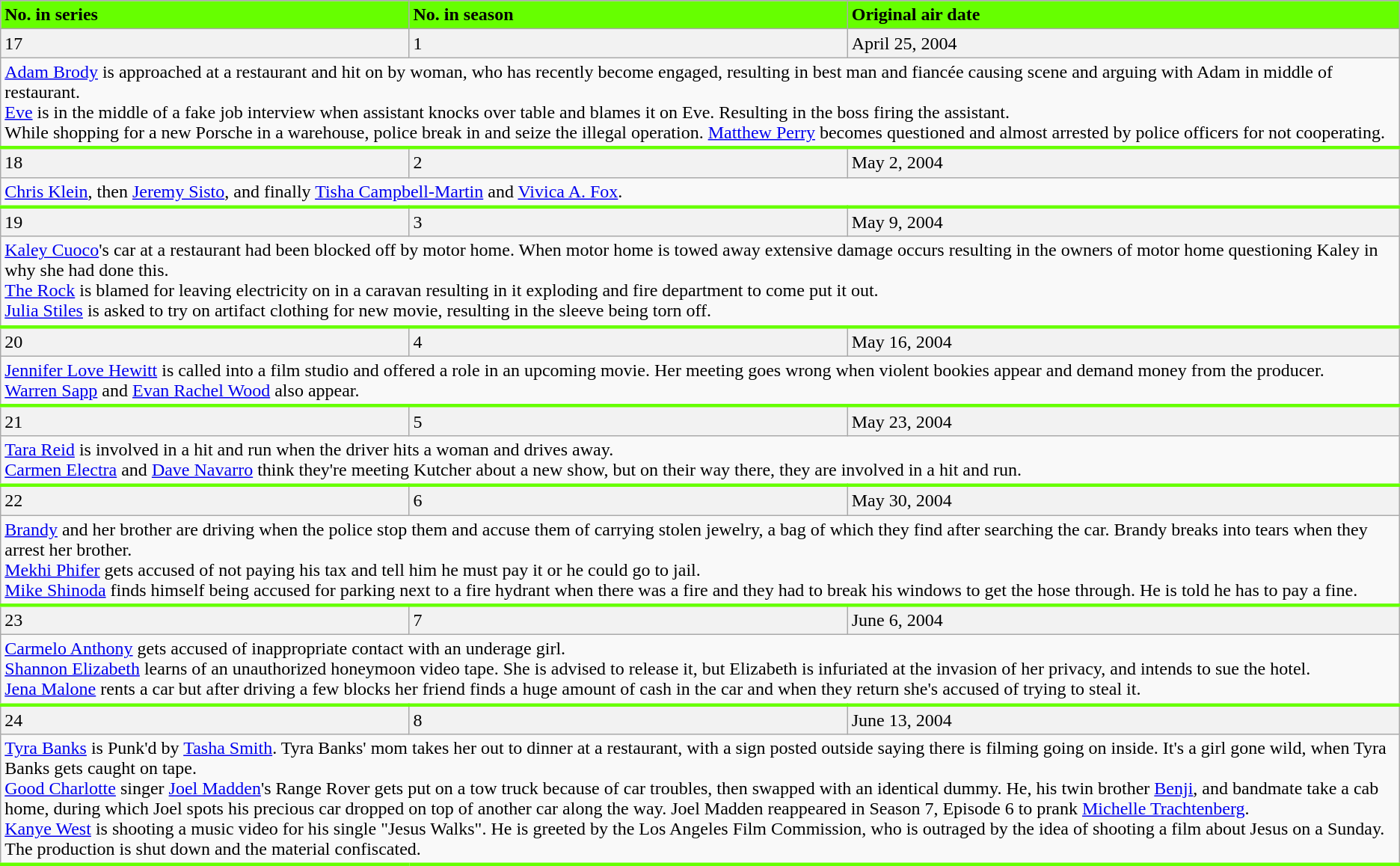<table class="wikitable plainrowheaders" style="width:100% text-align:center;">
<tr style="font-weight:bold; background:#6f0;">
<td>No. in series</td>
<td>No. in season</td>
<td>Original air date</td>
</tr>
<tr style="background:#f2f2f2">
<td>17</td>
<td>1</td>
<td>April 25, 2004</td>
</tr>
<tr>
<td colspan="8"  style="text-align:left; border-bottom:3px solid #6f0;"><a href='#'>Adam Brody</a> is approached at a restaurant and hit on by woman, who has recently become engaged, resulting in best man and fiancée causing scene and arguing with Adam in middle of restaurant.<br><a href='#'>Eve</a> is in the middle of a fake job interview when assistant knocks over table and blames it on Eve. Resulting in the boss firing the assistant.<br>While shopping for a new Porsche in a warehouse, police break in and seize the illegal operation. <a href='#'>Matthew Perry</a> becomes questioned and almost arrested by police officers for not cooperating.</td>
</tr>
<tr style="background:#f2f2f2">
<td>18</td>
<td>2</td>
<td>May 2, 2004</td>
</tr>
<tr>
<td colspan="8"  style="text-align:left; border-bottom:3px solid #6f0;"><a href='#'>Chris Klein</a>, then <a href='#'>Jeremy Sisto</a>, and finally <a href='#'>Tisha Campbell-Martin</a> and <a href='#'>Vivica A. Fox</a>.</td>
</tr>
<tr style="background:#f2f2f2">
<td>19</td>
<td>3</td>
<td>May 9, 2004</td>
</tr>
<tr>
<td colspan="8"  style="text-align:left; border-bottom:3px solid #6f0;"><a href='#'>Kaley Cuoco</a>'s car at a restaurant had been blocked off by motor home. When motor home is towed away extensive damage occurs resulting in the owners of motor home questioning Kaley in why she had done this.<br><a href='#'>The Rock</a> is blamed for leaving electricity on in a caravan resulting in it exploding and fire department to come put it out.<br><a href='#'>Julia Stiles</a> is asked to try on artifact clothing for new movie, resulting in the sleeve being torn off.</td>
</tr>
<tr style="background:#f2f2f2">
<td>20</td>
<td>4</td>
<td>May 16, 2004</td>
</tr>
<tr>
<td colspan="8"  style="text-align:left; border-bottom:3px solid #6f0;"><a href='#'>Jennifer Love Hewitt</a> is called into a film studio and offered a role in an upcoming movie. Her meeting goes wrong when violent bookies appear and demand money from the producer.<br><a href='#'>Warren Sapp</a> and <a href='#'>Evan Rachel Wood</a> also appear.</td>
</tr>
<tr style="background:#f2f2f2">
<td>21</td>
<td>5</td>
<td>May 23, 2004</td>
</tr>
<tr>
<td colspan="8"  style="text-align:left; border-bottom:3px solid #6f0;"><a href='#'>Tara Reid</a> is involved in a hit and run when the driver hits a woman and drives away.<br><a href='#'>Carmen Electra</a> and <a href='#'>Dave Navarro</a> think they're meeting Kutcher about a new show, but on their way there, they are involved in a hit and run.</td>
</tr>
<tr style="background:#f2f2f2">
<td>22</td>
<td>6</td>
<td>May 30, 2004</td>
</tr>
<tr>
<td colspan="8"  style="text-align:left; border-bottom:3px solid #6f0;"><a href='#'>Brandy</a> and her brother are driving when the police stop them and accuse them of carrying stolen jewelry, a bag of which they find after searching the car. Brandy breaks into tears when they arrest her brother.<br><a href='#'>Mekhi Phifer</a> gets accused of not paying his tax and tell him he must pay it or he could go to jail.<br><a href='#'>Mike Shinoda</a> finds himself being accused for parking next to a fire hydrant when there was a fire and they had to break his windows to get the hose through. He is told he has to pay a fine.</td>
</tr>
<tr style="background:#f2f2f2">
<td>23</td>
<td>7</td>
<td>June 6, 2004</td>
</tr>
<tr>
<td colspan="8"  style="text-align:left; border-bottom:3px solid #6f0;"><a href='#'>Carmelo Anthony</a> gets accused of inappropriate contact with an underage girl.<br><a href='#'>Shannon Elizabeth</a> learns of an unauthorized honeymoon video tape. She is advised to release it, but Elizabeth is infuriated at the invasion of her privacy, and intends to sue the hotel.<br><a href='#'>Jena Malone</a> rents a car but after driving a few blocks her friend finds a huge amount of cash in the car and when they return she's accused of trying to steal it.</td>
</tr>
<tr style="background:#f2f2f2">
<td>24</td>
<td>8</td>
<td>June 13, 2004</td>
</tr>
<tr>
<td colspan="8"  style="text-align:left; border-bottom:3px solid #6f0;"><a href='#'>Tyra Banks</a> is Punk'd by <a href='#'>Tasha Smith</a>. Tyra Banks' mom takes her out to dinner at a restaurant, with a sign posted outside saying there is filming going on inside. It's a girl gone wild, when Tyra Banks gets caught on tape.<br><a href='#'>Good Charlotte</a> singer <a href='#'>Joel Madden</a>'s Range Rover gets put on a tow truck because of car troubles, then swapped with an identical dummy. He, his twin brother <a href='#'>Benji</a>, and bandmate take a cab home, during which Joel spots his precious car dropped on top of another car along the way. Joel Madden reappeared in Season 7, Episode 6 to prank <a href='#'>Michelle Trachtenberg</a>.<br><a href='#'>Kanye West</a> is shooting a music video for his single "Jesus Walks". He is greeted by the Los Angeles Film Commission, who is outraged by the idea of shooting a film about Jesus on a Sunday. The production is shut down and the material confiscated.</td>
</tr>
</table>
